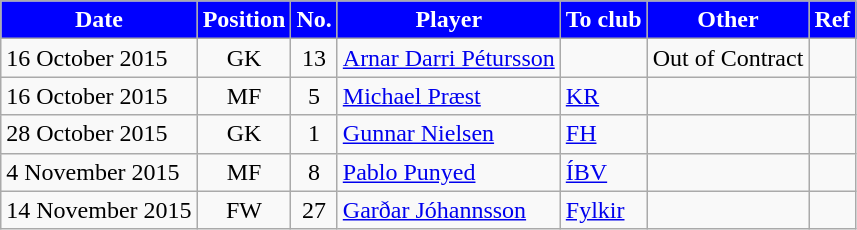<table class="wikitable sortable">
<tr>
<th style="background:#0000FF; color:white;">Date</th>
<th style="background:#0000FF; color:white;">Position</th>
<th style="background:#0000FF; color:white;">No.</th>
<th style="background:#0000FF; color:white;">Player</th>
<th style="background:#0000FF; color:white;">To club</th>
<th style="background:#0000FF; color:white;">Other</th>
<th style="background:#0000FF; color:white;">Ref</th>
</tr>
<tr>
<td>16 October 2015</td>
<td style="text-align:center;">GK</td>
<td style="text-align:center;">13</td>
<td style="text-align:left;"> <a href='#'>Arnar Darri Pétursson</a></td>
<td style="text-align:left;"></td>
<td style="text-align:center;">Out of Contract</td>
<td></td>
</tr>
<tr>
<td>16 October 2015</td>
<td style="text-align:center;">MF</td>
<td style="text-align:center;">5</td>
<td style="text-align:left;"> <a href='#'>Michael Præst</a></td>
<td style="text-align:left;"> <a href='#'>KR</a></td>
<td style="text-align:center;"></td>
<td></td>
</tr>
<tr>
<td>28 October 2015</td>
<td style="text-align:center;">GK</td>
<td style="text-align:center;">1</td>
<td style="text-align:left;"> <a href='#'>Gunnar Nielsen</a></td>
<td style="text-align:left;"> <a href='#'>FH</a></td>
<td style="text-align:center;"></td>
<td></td>
</tr>
<tr>
<td>4 November 2015</td>
<td style="text-align:center;">MF</td>
<td style="text-align:center;">8</td>
<td style="text-align:left;"> <a href='#'>Pablo Punyed</a></td>
<td style="text-align:left;"> <a href='#'>ÍBV</a></td>
<td style="text-align:center;"></td>
<td></td>
</tr>
<tr>
<td>14 November 2015</td>
<td style="text-align:center;">FW</td>
<td style="text-align:center;">27</td>
<td style="text-align:left;"> <a href='#'>Garðar Jóhannsson</a></td>
<td style="text-align:left;"> <a href='#'>Fylkir</a></td>
<td style="text-align:center;"></td>
<td></td>
</tr>
</table>
